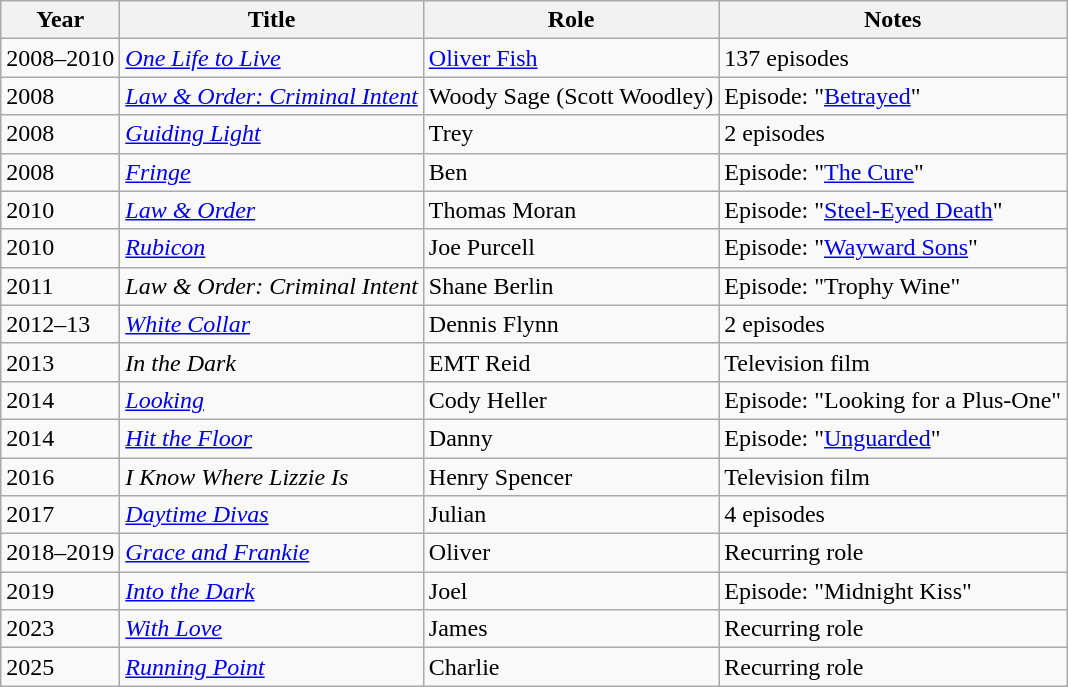<table class="wikitable sortable">
<tr>
<th>Year</th>
<th>Title</th>
<th>Role</th>
<th class="unsortable">Notes</th>
</tr>
<tr>
<td>2008–2010</td>
<td><em><a href='#'>One Life to Live</a></em></td>
<td><a href='#'>Oliver Fish</a></td>
<td>137 episodes</td>
</tr>
<tr>
<td>2008</td>
<td><em><a href='#'>Law & Order: Criminal Intent</a></em></td>
<td>Woody Sage (Scott Woodley)</td>
<td>Episode: "<a href='#'>Betrayed</a>"</td>
</tr>
<tr>
<td>2008</td>
<td><em><a href='#'>Guiding Light</a></em></td>
<td>Trey</td>
<td>2 episodes</td>
</tr>
<tr>
<td>2008</td>
<td><em><a href='#'>Fringe</a></em></td>
<td>Ben</td>
<td>Episode: "<a href='#'>The Cure</a>"</td>
</tr>
<tr>
<td>2010</td>
<td><em><a href='#'>Law & Order</a></em></td>
<td>Thomas Moran</td>
<td>Episode: "<a href='#'>Steel-Eyed Death</a>"</td>
</tr>
<tr>
<td>2010</td>
<td><em><a href='#'>Rubicon</a></em></td>
<td>Joe Purcell</td>
<td>Episode: "<a href='#'>Wayward Sons</a>"</td>
</tr>
<tr>
<td>2011</td>
<td><em>Law & Order: Criminal Intent</em></td>
<td>Shane Berlin</td>
<td>Episode: "Trophy Wine"</td>
</tr>
<tr>
<td>2012–13</td>
<td><em><a href='#'>White Collar</a></em></td>
<td>Dennis Flynn</td>
<td>2 episodes</td>
</tr>
<tr>
<td>2013</td>
<td><em>In the Dark</em></td>
<td>EMT Reid</td>
<td>Television film</td>
</tr>
<tr>
<td>2014</td>
<td><em><a href='#'>Looking</a></em></td>
<td>Cody Heller</td>
<td>Episode: "Looking for a Plus-One"</td>
</tr>
<tr>
<td>2014</td>
<td><em><a href='#'>Hit the Floor</a></em></td>
<td>Danny</td>
<td>Episode: "<a href='#'>Unguarded</a>"</td>
</tr>
<tr>
<td>2016</td>
<td><em>I Know Where Lizzie Is</em></td>
<td>Henry Spencer</td>
<td>Television film</td>
</tr>
<tr>
<td>2017</td>
<td><em><a href='#'>Daytime Divas</a></em></td>
<td>Julian</td>
<td>4 episodes</td>
</tr>
<tr>
<td>2018–2019</td>
<td><em><a href='#'>Grace and Frankie</a></em></td>
<td>Oliver</td>
<td>Recurring role</td>
</tr>
<tr>
<td>2019</td>
<td><em><a href='#'>Into the Dark</a></em></td>
<td>Joel</td>
<td>Episode: "Midnight Kiss"</td>
</tr>
<tr>
<td>2023</td>
<td><em><a href='#'>With Love</a></em></td>
<td>James</td>
<td>Recurring role</td>
</tr>
<tr>
<td>2025</td>
<td><em><a href='#'>Running Point</a></em></td>
<td>Charlie</td>
<td>Recurring role</td>
</tr>
</table>
